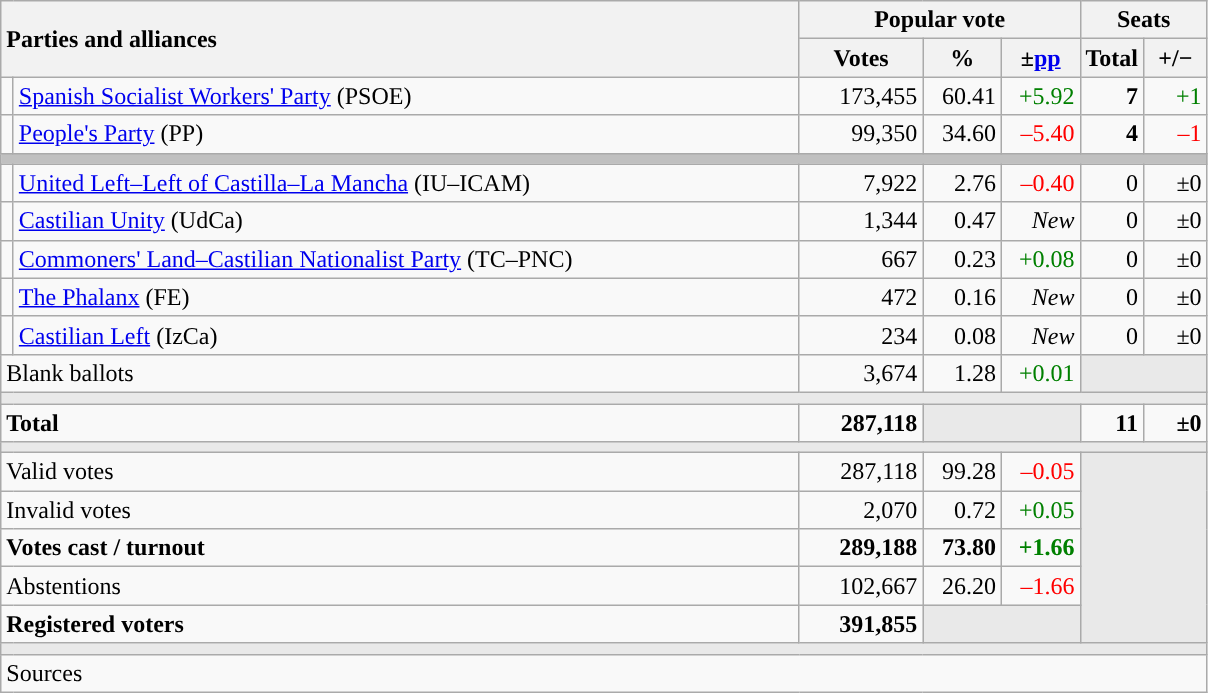<table class="wikitable" style="text-align:right;">
<tr>
<th style="text-align:left;" rowspan="2" colspan="2" width="525">Parties and alliances</th>
<th colspan="3">Popular vote</th>
<th colspan="2">Seats</th>
</tr>
<tr>
<th width="75">Votes</th>
<th width="45">%</th>
<th width="45">±<a href='#'>pp</a></th>
<th width="35">Total</th>
<th width="35">+/−</th>
</tr>
<tr>
<td width="1" style="color:inherit;background:"></td>
<td align="left"><a href='#'>Spanish Socialist Workers' Party</a> (PSOE)</td>
<td>173,455</td>
<td>60.41</td>
<td style="color:green;">+5.92</td>
<td><strong>7</strong></td>
<td style="color:green;">+1</td>
</tr>
<tr>
<td style="color:inherit;background:"></td>
<td align="left"><a href='#'>People's Party</a> (PP)</td>
<td>99,350</td>
<td>34.60</td>
<td style="color:red;">–5.40</td>
<td><strong>4</strong></td>
<td style="color:red;">–1</td>
</tr>
<tr>
<td colspan="7" bgcolor="#C0C0C0"></td>
</tr>
<tr>
<td style="color:inherit;background:"></td>
<td align="left"><a href='#'>United Left–Left of Castilla–La Mancha</a> (IU–ICAM)</td>
<td>7,922</td>
<td>2.76</td>
<td style="color:red;">–0.40</td>
<td>0</td>
<td>±0</td>
</tr>
<tr>
<td style="color:inherit;background:"></td>
<td align="left"><a href='#'>Castilian Unity</a> (UdCa)</td>
<td>1,344</td>
<td>0.47</td>
<td><em>New</em></td>
<td>0</td>
<td>±0</td>
</tr>
<tr>
<td style="color:inherit;background:"></td>
<td align="left"><a href='#'>Commoners' Land–Castilian Nationalist Party</a> (TC–PNC)</td>
<td>667</td>
<td>0.23</td>
<td style="color:green;">+0.08</td>
<td>0</td>
<td>±0</td>
</tr>
<tr>
<td style="color:inherit;background:"></td>
<td align="left"><a href='#'>The Phalanx</a> (FE)</td>
<td>472</td>
<td>0.16</td>
<td><em>New</em></td>
<td>0</td>
<td>±0</td>
</tr>
<tr>
<td style="color:inherit;background:"></td>
<td align="left"><a href='#'>Castilian Left</a> (IzCa)</td>
<td>234</td>
<td>0.08</td>
<td><em>New</em></td>
<td>0</td>
<td>±0</td>
</tr>
<tr>
<td align="left" colspan="2">Blank ballots</td>
<td>3,674</td>
<td>1.28</td>
<td style="color:green;">+0.01</td>
<td bgcolor="#E9E9E9" colspan="2"></td>
</tr>
<tr>
<td colspan="7" bgcolor="#E9E9E9"></td>
</tr>
<tr style="font-weight:bold;">
<td align="left" colspan="2">Total</td>
<td>287,118</td>
<td bgcolor="#E9E9E9" colspan="2"></td>
<td>11</td>
<td>±0</td>
</tr>
<tr>
<td colspan="7" bgcolor="#E9E9E9"></td>
</tr>
<tr>
<td align="left" colspan="2">Valid votes</td>
<td>287,118</td>
<td>99.28</td>
<td style="color:red;">–0.05</td>
<td bgcolor="#E9E9E9" colspan="2" rowspan="5"></td>
</tr>
<tr>
<td align="left" colspan="2">Invalid votes</td>
<td>2,070</td>
<td>0.72</td>
<td style="color:green;">+0.05</td>
</tr>
<tr style="font-weight:bold;">
<td align="left" colspan="2">Votes cast / turnout</td>
<td>289,188</td>
<td>73.80</td>
<td style="color:green;">+1.66</td>
</tr>
<tr>
<td align="left" colspan="2">Abstentions</td>
<td>102,667</td>
<td>26.20</td>
<td style="color:red;">–1.66</td>
</tr>
<tr style="font-weight:bold;">
<td align="left" colspan="2">Registered voters</td>
<td>391,855</td>
<td bgcolor="#E9E9E9" colspan="2"></td>
</tr>
<tr>
<td colspan="7" bgcolor="#E9E9E9"></td>
</tr>
<tr>
<td align="left" colspan="7">Sources</td>
</tr>
</table>
